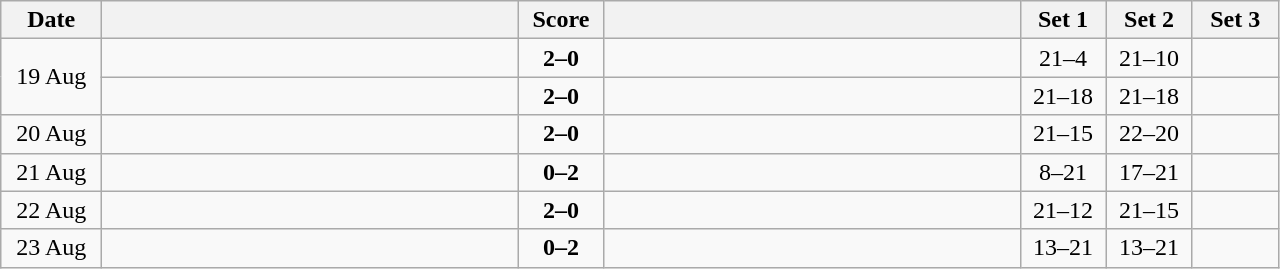<table class="wikitable" style="text-align: center;">
<tr>
<th width="60">Date</th>
<th align="right" width="270"></th>
<th width="50">Score</th>
<th align="left" width="270"></th>
<th width="50">Set 1</th>
<th width="50">Set 2</th>
<th width="50">Set 3</th>
</tr>
<tr>
<td rowspan=2>19 Aug</td>
<td align=left><strong></strong></td>
<td align=center><strong>2–0</strong></td>
<td align=left></td>
<td>21–4</td>
<td>21–10</td>
<td></td>
</tr>
<tr>
<td align=left><strong></strong></td>
<td align=center><strong>2–0</strong></td>
<td align=left></td>
<td>21–18</td>
<td>21–18</td>
<td></td>
</tr>
<tr>
<td>20 Aug</td>
<td align=left><strong></strong></td>
<td align=center><strong>2–0</strong></td>
<td align=left></td>
<td>21–15</td>
<td>22–20</td>
<td></td>
</tr>
<tr>
<td>21 Aug</td>
<td align=left></td>
<td align=center><strong>0–2</strong></td>
<td align=left><strong></strong></td>
<td>8–21</td>
<td>17–21</td>
<td></td>
</tr>
<tr>
<td>22 Aug</td>
<td align=left><strong></strong></td>
<td align=center><strong>2–0</strong></td>
<td align=left></td>
<td>21–12</td>
<td>21–15</td>
<td></td>
</tr>
<tr>
<td>23 Aug</td>
<td align=left></td>
<td align=center><strong>0–2</strong></td>
<td align=left><strong></strong></td>
<td>13–21</td>
<td>13–21</td>
<td></td>
</tr>
</table>
